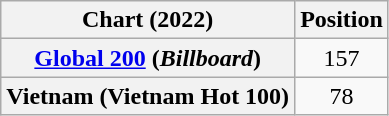<table class="wikitable plainrowheaders" style="text-align:center">
<tr>
<th scope="col">Chart (2022)</th>
<th scope="col">Position</th>
</tr>
<tr>
<th scope="row"><a href='#'>Global 200</a> (<em>Billboard</em>)</th>
<td>157</td>
</tr>
<tr>
<th scope="row">Vietnam (Vietnam Hot 100)</th>
<td>78</td>
</tr>
</table>
